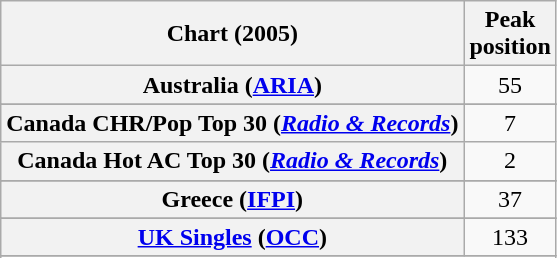<table class="wikitable sortable plainrowheaders" style="text-align:center">
<tr>
<th>Chart (2005)</th>
<th>Peak<br>position</th>
</tr>
<tr>
<th scope="row">Australia (<a href='#'>ARIA</a>)</th>
<td>55</td>
</tr>
<tr>
</tr>
<tr>
<th scope="row">Canada CHR/Pop Top 30 (<em><a href='#'>Radio & Records</a></em>)</th>
<td>7</td>
</tr>
<tr>
<th scope="row">Canada Hot AC Top 30 (<em><a href='#'>Radio & Records</a></em>)</th>
<td>2</td>
</tr>
<tr>
</tr>
<tr>
<th scope="row">Greece (<a href='#'>IFPI</a>)</th>
<td>37</td>
</tr>
<tr>
</tr>
<tr>
</tr>
<tr>
</tr>
<tr>
</tr>
<tr>
<th scope="row"><a href='#'>UK Singles</a> (<a href='#'>OCC</a>)</th>
<td>133</td>
</tr>
<tr>
</tr>
<tr>
</tr>
<tr>
</tr>
<tr>
</tr>
<tr>
</tr>
<tr>
</tr>
</table>
